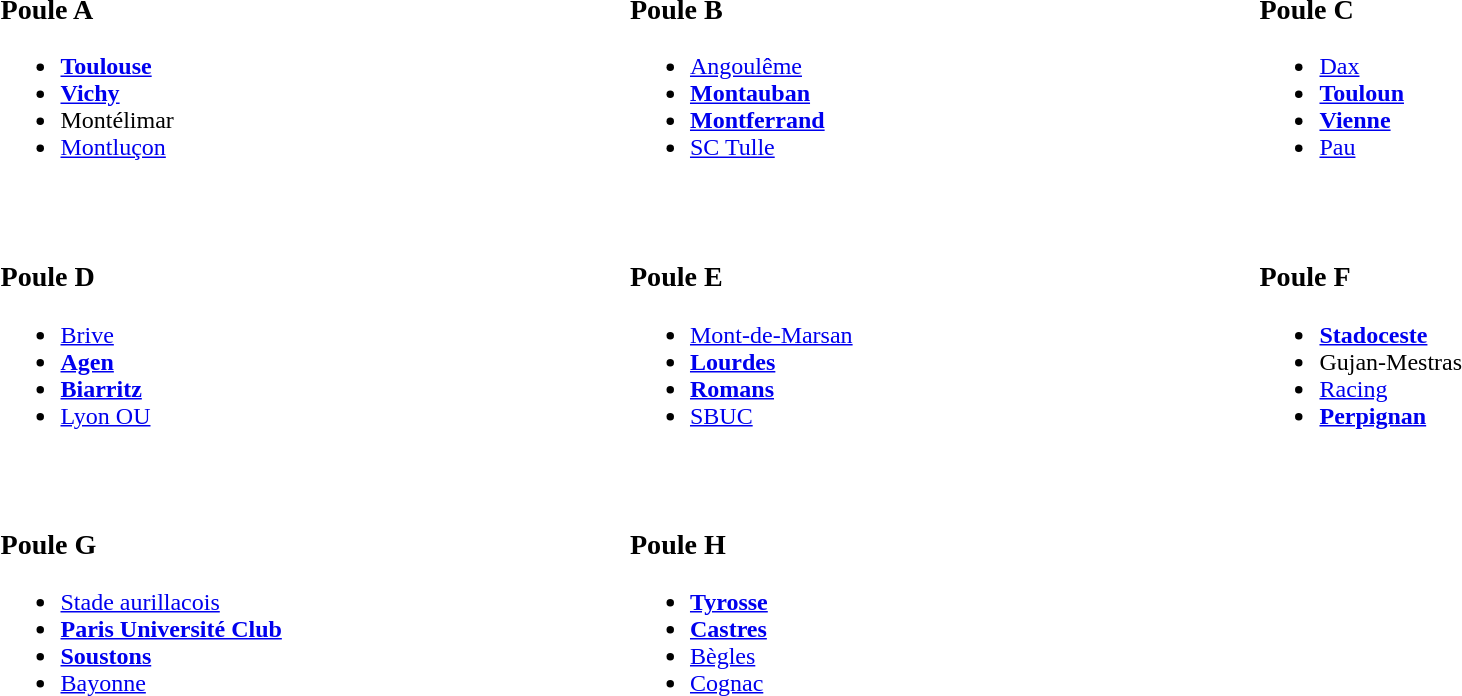<table width="100%" align="center" border="0" cellpadding="4" cellspacing="5">
<tr valign="top" align="left">
<td width="33%"><br><h3>Poule A</h3><ul><li><strong><a href='#'>Toulouse</a></strong></li><li><strong><a href='#'>Vichy</a></strong></li><li>Montélimar</li><li><a href='#'>Montluçon</a></li></ul></td>
<td width="33%"><br><h3>Poule B</h3><ul><li><a href='#'>Angoulême</a></li><li><strong><a href='#'>Montauban</a></strong></li><li><strong><a href='#'>Montferrand</a></strong></li><li><a href='#'>SC Tulle</a></li></ul></td>
<td width="33%"><br><h3>Poule C</h3><ul><li><a href='#'>Dax</a></li><li><strong><a href='#'>Touloun</a></strong></li><li><strong><a href='#'>Vienne</a></strong></li><li><a href='#'>Pau</a></li></ul></td>
</tr>
<tr valign="top" align="left">
<td width="33%"><br><h3>Poule D</h3><ul><li><a href='#'>Brive</a></li><li><strong><a href='#'>Agen</a></strong></li><li><strong><a href='#'>Biarritz</a> </strong></li><li><a href='#'>Lyon OU</a></li></ul></td>
<td width="33%"><br><h3>Poule E</h3><ul><li><a href='#'>Mont-de-Marsan</a></li><li><strong><a href='#'>Lourdes</a></strong></li><li><strong><a href='#'>Romans</a></strong></li><li><a href='#'>SBUC</a></li></ul></td>
<td width="33%"><br><h3>Poule F</h3><ul><li><strong><a href='#'>Stadoceste</a></strong></li><li>Gujan-Mestras</li><li><a href='#'>Racing</a></li><li><strong><a href='#'>Perpignan</a></strong></li></ul></td>
</tr>
<tr valign="top" align="left">
<td width="33%"><br><h3>Poule G</h3><ul><li><a href='#'>Stade aurillacois</a></li><li><strong><a href='#'>Paris Université Club</a></strong></li><li><strong><a href='#'>Soustons</a></strong></li><li><a href='#'>Bayonne</a></li></ul></td>
<td width="33%"><br><h3>Poule H</h3><ul><li><strong><a href='#'>Tyrosse</a></strong></li><li><strong><a href='#'>Castres</a></strong></li><li><a href='#'>Bègles</a></li><li><a href='#'>Cognac</a></li></ul></td>
<td width="33%"></td>
</tr>
</table>
